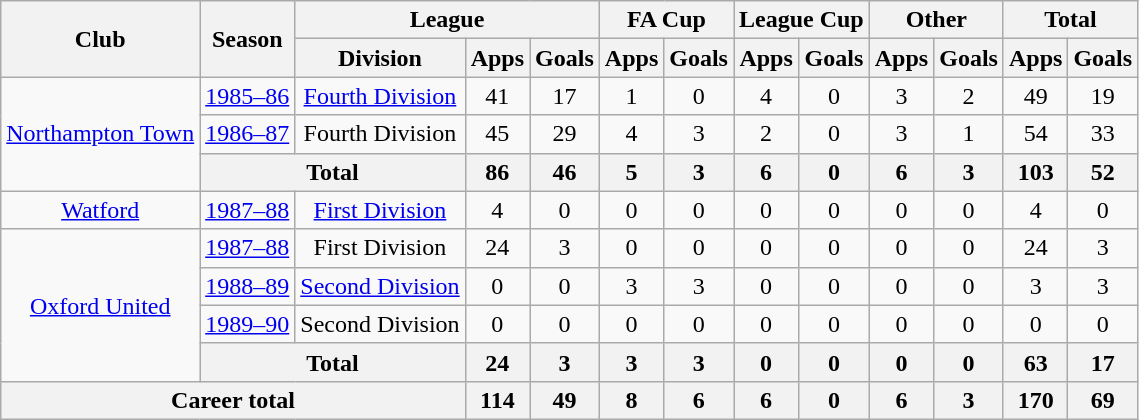<table class="wikitable" style="text-align: center;">
<tr>
<th rowspan="2">Club</th>
<th rowspan="2">Season</th>
<th colspan="3">League</th>
<th colspan="2">FA Cup</th>
<th colspan="2">League Cup</th>
<th colspan="2">Other</th>
<th colspan="3">Total</th>
</tr>
<tr>
<th>Division</th>
<th>Apps</th>
<th>Goals</th>
<th>Apps</th>
<th>Goals</th>
<th>Apps</th>
<th>Goals</th>
<th>Apps</th>
<th>Goals</th>
<th>Apps</th>
<th>Goals</th>
</tr>
<tr>
<td rowspan="3"><a href='#'>Northampton Town</a></td>
<td><a href='#'>1985–86</a></td>
<td><a href='#'>Fourth Division</a></td>
<td>41</td>
<td>17</td>
<td>1</td>
<td>0</td>
<td>4</td>
<td>0</td>
<td>3</td>
<td>2</td>
<td>49</td>
<td>19</td>
</tr>
<tr>
<td><a href='#'>1986–87</a></td>
<td>Fourth Division</td>
<td>45</td>
<td>29</td>
<td>4</td>
<td>3</td>
<td>2</td>
<td>0</td>
<td>3</td>
<td>1</td>
<td>54</td>
<td>33</td>
</tr>
<tr>
<th colspan="2">Total</th>
<th>86</th>
<th>46</th>
<th>5</th>
<th>3</th>
<th>6</th>
<th>0</th>
<th>6</th>
<th>3</th>
<th>103</th>
<th>52</th>
</tr>
<tr>
<td><a href='#'>Watford</a></td>
<td><a href='#'>1987–88</a></td>
<td><a href='#'>First Division</a></td>
<td>4</td>
<td>0</td>
<td>0</td>
<td>0</td>
<td>0</td>
<td>0</td>
<td>0</td>
<td>0</td>
<td>4</td>
<td>0</td>
</tr>
<tr>
<td rowspan="4"><a href='#'>Oxford United</a></td>
<td><a href='#'>1987–88</a></td>
<td>First Division</td>
<td>24</td>
<td>3</td>
<td>0</td>
<td>0</td>
<td>0</td>
<td>0</td>
<td>0</td>
<td>0</td>
<td>24</td>
<td>3</td>
</tr>
<tr>
<td><a href='#'>1988–89</a></td>
<td><a href='#'>Second Division</a></td>
<td>0</td>
<td>0</td>
<td>3</td>
<td>3</td>
<td>0</td>
<td>0</td>
<td>0</td>
<td>0</td>
<td>3</td>
<td>3</td>
</tr>
<tr>
<td><a href='#'>1989–90</a></td>
<td>Second Division</td>
<td>0</td>
<td>0</td>
<td>0</td>
<td>0</td>
<td>0</td>
<td>0</td>
<td>0</td>
<td>0</td>
<td>0</td>
<td>0</td>
</tr>
<tr>
<th colspan="2">Total</th>
<th>24</th>
<th>3</th>
<th>3</th>
<th>3</th>
<th>0</th>
<th>0</th>
<th>0</th>
<th>0</th>
<th>63</th>
<th>17</th>
</tr>
<tr>
<th colspan="3">Career total</th>
<th>114</th>
<th>49</th>
<th>8</th>
<th>6</th>
<th>6</th>
<th>0</th>
<th>6</th>
<th>3</th>
<th>170</th>
<th>69</th>
</tr>
</table>
